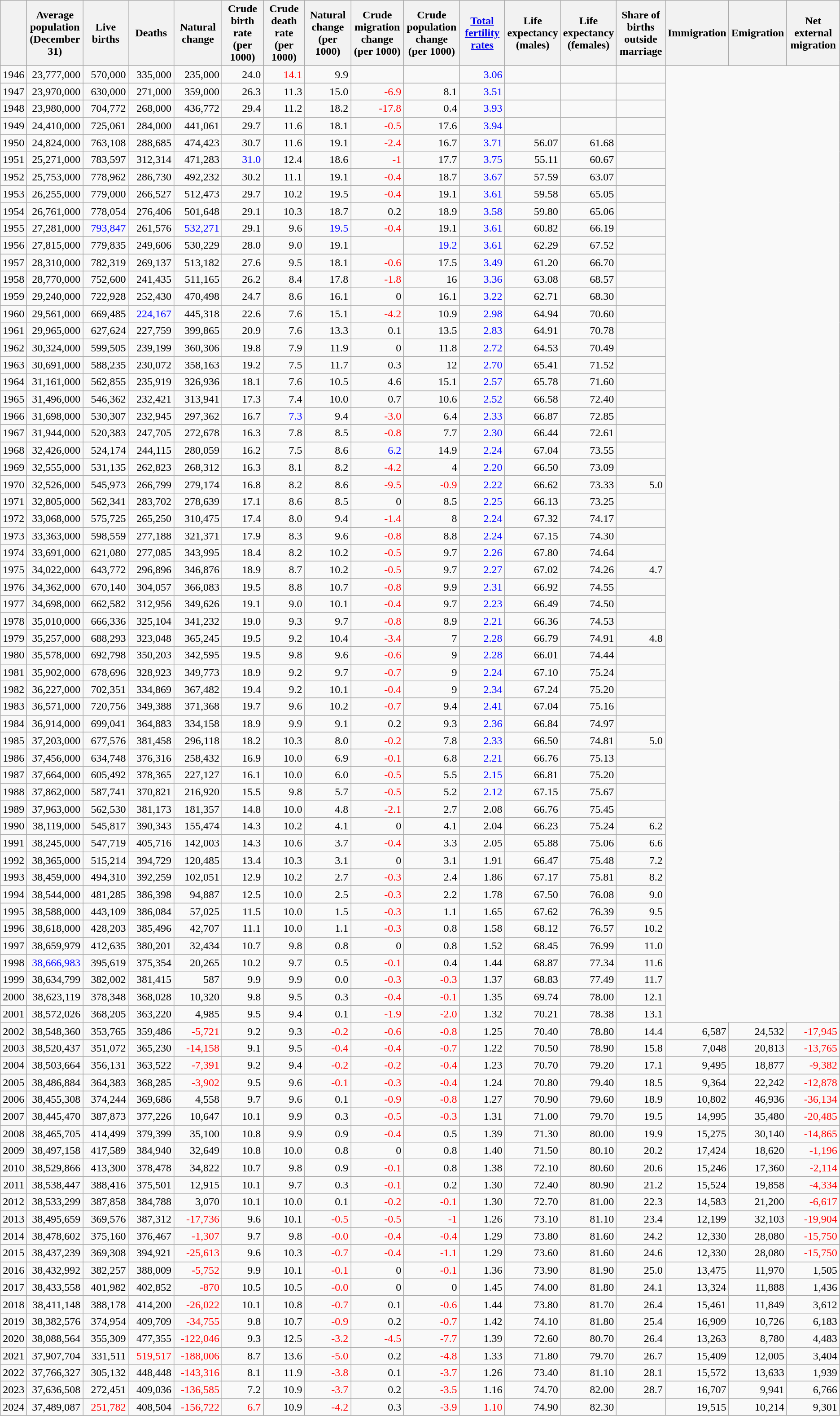<table class="wikitable sortable" style="text-align: right;">
<tr>
<th></th>
<th width="80pt">Average population (December 31)</th>
<th width="80pt">Live births</th>
<th width="80pt">Deaths</th>
<th width="80pt">Natural change</th>
<th width="80pt">Crude birth rate (per 1000)</th>
<th width="80pt">Crude death rate (per 1000)</th>
<th width="80pt">Natural change (per 1000)</th>
<th width="80pt">Crude migration change  (per 1000)</th>
<th width="80pt">Crude population change (per 1000)</th>
<th width="80pt"><a href='#'>Total fertility rates</a></th>
<th width="70pt">Life expectancy (males)</th>
<th width="70pt">Life expectancy (females)</th>
<th width="70pt">Share of births outside marriage</th>
<th width="80pt">Immigration</th>
<th width="80pt">Emigration</th>
<th width="80pt">Net external migration</th>
</tr>
<tr>
<td>1946</td>
<td align="right">23,777,000</td>
<td align="right">570,000</td>
<td align="right">335,000</td>
<td align="right">235,000</td>
<td align="right">24.0</td>
<td style="color: red" align="right">14.1</td>
<td align="right">9.9</td>
<td></td>
<td></td>
<td style="text-align:right; color:blue;">3.06</td>
<td></td>
<td></td>
<td></td>
</tr>
<tr>
<td>1947</td>
<td align="right">23,970,000</td>
<td align="right">630,000</td>
<td align="right">271,000</td>
<td align="right">359,000</td>
<td align="right">26.3</td>
<td align="right">11.3</td>
<td align="right">15.0</td>
<td style="color: red">-6.9</td>
<td>8.1</td>
<td style="text-align:right; color:blue;">3.51</td>
<td></td>
<td></td>
<td></td>
</tr>
<tr>
<td>1948</td>
<td align="right">23,980,000</td>
<td align="right">704,772</td>
<td align="right">268,000</td>
<td align="right">436,772</td>
<td align="right">29.4</td>
<td align="right">11.2</td>
<td align="right">18.2</td>
<td style="color: red">-17.8</td>
<td>0.4</td>
<td style="text-align:right; color:blue;">3.93</td>
<td></td>
<td></td>
<td></td>
</tr>
<tr>
<td>1949</td>
<td align="right">24,410,000</td>
<td align="right">725,061</td>
<td align="right">284,000</td>
<td align="right">441,061</td>
<td align="right">29.7</td>
<td align="right">11.6</td>
<td align="right">18.1</td>
<td style="color: red">-0.5</td>
<td>17.6</td>
<td style="text-align:right; color:blue;">3.94</td>
<td></td>
<td></td>
<td></td>
</tr>
<tr>
<td>1950</td>
<td align="right">24,824,000</td>
<td align="right">763,108</td>
<td align="right">288,685</td>
<td align="right">474,423</td>
<td align="right">30.7</td>
<td align="right">11.6</td>
<td align="right">19.1</td>
<td style="color: red">-2.4</td>
<td>16.7</td>
<td style="color: blue" align="right">3.71</td>
<td align="right">56.07</td>
<td align="right">61.68</td>
<td></td>
</tr>
<tr>
<td>1951</td>
<td align="right">25,271,000</td>
<td align="right">783,597</td>
<td align="right">312,314</td>
<td align="right">471,283</td>
<td style="color: blue" align="right">31.0</td>
<td align="right">12.4</td>
<td align="right">18.6</td>
<td style="color: red">-1</td>
<td>17.7</td>
<td style="color: blue" align="right">3.75</td>
<td align="right">55.11</td>
<td align="right">60.67</td>
<td></td>
</tr>
<tr>
<td>1952</td>
<td align="right">25,753,000</td>
<td align="right">778,962</td>
<td align="right">286,730</td>
<td align="right">492,232</td>
<td align="right">30.2</td>
<td align="right">11.1</td>
<td align="right">19.1</td>
<td style="color: red">-0.4</td>
<td>18.7</td>
<td style="color: blue" align="right">3.67</td>
<td align="right">57.59</td>
<td align="right">63.07</td>
<td></td>
</tr>
<tr>
<td>1953</td>
<td align="right">26,255,000</td>
<td align="right">779,000</td>
<td align="right">266,527</td>
<td align="right">512,473</td>
<td align="right">29.7</td>
<td align="right">10.2</td>
<td align="right">19.5</td>
<td style="color: red">-0.4</td>
<td>19.1</td>
<td style="color: blue" align="right">3.61</td>
<td align="right">59.58</td>
<td align="right">65.05</td>
<td></td>
</tr>
<tr>
<td>1954</td>
<td align="right">26,761,000</td>
<td align="right">778,054</td>
<td align="right">276,406</td>
<td align="right">501,648</td>
<td align="right">29.1</td>
<td align="right">10.3</td>
<td align="right">18.7</td>
<td>0.2</td>
<td>18.9</td>
<td style="color: blue" align="right">3.58</td>
<td align="right">59.80</td>
<td align="right">65.06</td>
<td></td>
</tr>
<tr>
<td>1955</td>
<td align="right">27,281,000</td>
<td style="color: blue" align="right">793,847</td>
<td align="right">261,576</td>
<td style="text-align:right; color:blue;">532,271</td>
<td align="right">29.1</td>
<td align="right">9.6</td>
<td style="color: blue" align="right">19.5</td>
<td style="color: red">-0.4</td>
<td>19.1</td>
<td style="color: blue" align="right">3.61</td>
<td align="right">60.82</td>
<td align="right">66.19</td>
<td></td>
</tr>
<tr>
<td>1956</td>
<td align="right">27,815,000</td>
<td align="right">779,835</td>
<td align="right">249,606</td>
<td align="right">530,229</td>
<td align="right">28.0</td>
<td align="right">9.0</td>
<td align="right">19.1</td>
<td 0.1></td>
<td style="color: blue" align="right">19.2</td>
<td style="color: blue" align="right">3.61</td>
<td align="right">62.29</td>
<td align="right">67.52</td>
<td></td>
</tr>
<tr>
<td>1957</td>
<td align="right">28,310,000</td>
<td align="right">782,319</td>
<td align="right">269,137</td>
<td align="right">513,182</td>
<td align="right">27.6</td>
<td align="right">9.5</td>
<td align="right">18.1</td>
<td style="color: red">-0.6</td>
<td>17.5</td>
<td style="color: blue" align="right">3.49</td>
<td align="right">61.20</td>
<td align="right">66.70</td>
<td></td>
</tr>
<tr>
<td>1958</td>
<td align="right">28,770,000</td>
<td align="right">752,600</td>
<td align="right">241,435</td>
<td align="right">511,165</td>
<td align="right">26.2</td>
<td align="right">8.4</td>
<td align="right">17.8</td>
<td style="color: red">-1.8</td>
<td>16</td>
<td style="color: blue" align="right">3.36</td>
<td align="right">63.08</td>
<td align="right">68.57</td>
<td></td>
</tr>
<tr>
<td>1959</td>
<td align="right">29,240,000</td>
<td align="right">722,928</td>
<td align="right">252,430</td>
<td align="right">470,498</td>
<td align="right">24.7</td>
<td align="right">8.6</td>
<td align="right">16.1</td>
<td>0</td>
<td>16.1</td>
<td style="color: blue" align="right">3.22</td>
<td align="right">62.71</td>
<td align="right">68.30</td>
<td></td>
</tr>
<tr>
<td>1960</td>
<td align="right">29,561,000</td>
<td align="right">669,485</td>
<td style="color: blue" align="right">224,167</td>
<td align="right">445,318</td>
<td align="right">22.6</td>
<td align="right">7.6</td>
<td align="right">15.1</td>
<td style="color: red">-4.2</td>
<td>10.9</td>
<td style="color: blue" align="right">2.98</td>
<td align="right">64.94</td>
<td align="right">70.60</td>
<td></td>
</tr>
<tr>
<td>1961</td>
<td align="right">29,965,000</td>
<td align="right">627,624</td>
<td align="right">227,759</td>
<td align="right">399,865</td>
<td align="right">20.9</td>
<td align="right">7.6</td>
<td align="right">13.3</td>
<td>0.1</td>
<td>13.5</td>
<td style="color: blue" align="right">2.83</td>
<td align="right">64.91</td>
<td align="right">70.78</td>
<td></td>
</tr>
<tr>
<td>1962</td>
<td align="right">30,324,000</td>
<td align="right">599,505</td>
<td align="right">239,199</td>
<td align="right">360,306</td>
<td align="right">19.8</td>
<td align="right">7.9</td>
<td align="right">11.9</td>
<td>0</td>
<td>11.8</td>
<td style="color: blue" align="right">2.72</td>
<td align="right">64.53</td>
<td align="right">70.49</td>
<td></td>
</tr>
<tr>
<td>1963</td>
<td align="right">30,691,000</td>
<td align="right">588,235</td>
<td align="right">230,072</td>
<td align="right">358,163</td>
<td align="right">19.2</td>
<td align="right">7.5</td>
<td align="right">11.7</td>
<td>0.3</td>
<td>12</td>
<td style="color: blue" align="right">2.70</td>
<td align="right">65.41</td>
<td align="right">71.52</td>
<td></td>
</tr>
<tr>
<td>1964</td>
<td align="right">31,161,000</td>
<td align="right">562,855</td>
<td align="right">235,919</td>
<td align="right">326,936</td>
<td align="right">18.1</td>
<td align="right">7.6</td>
<td align="right">10.5</td>
<td>4.6</td>
<td>15.1</td>
<td style="color: blue" align="right">2.57</td>
<td align="right">65.78</td>
<td align="right">71.60</td>
<td></td>
</tr>
<tr>
<td>1965</td>
<td align="right">31,496,000</td>
<td align="right">546,362</td>
<td align="right">232,421</td>
<td align="right">313,941</td>
<td align="right">17.3</td>
<td align="right">7.4</td>
<td align="right">10.0</td>
<td>0.7</td>
<td>10.6</td>
<td style="color: blue" align="right">2.52</td>
<td align="right">66.58</td>
<td align="right">72.40</td>
<td></td>
</tr>
<tr>
<td>1966</td>
<td align="right">31,698,000</td>
<td align="right">530,307</td>
<td align="right">232,945</td>
<td align="right">297,362</td>
<td align="right">16.7</td>
<td style="color:blue;">7.3</td>
<td align="right">9.4</td>
<td style="color: red">-3.0</td>
<td>6.4</td>
<td style="color: blue" align="right">2.33</td>
<td align="right">66.87</td>
<td align="right">72.85</td>
<td></td>
</tr>
<tr>
<td>1967</td>
<td align="right">31,944,000</td>
<td align="right">520,383</td>
<td align="right">247,705</td>
<td align="right">272,678</td>
<td align="right">16.3</td>
<td align="right">7.8</td>
<td align="right">8.5</td>
<td style="color: red">-0.8</td>
<td>7.7</td>
<td style="color: blue" align="right">2.30</td>
<td align="right">66.44</td>
<td align="right">72.61</td>
<td></td>
</tr>
<tr>
<td>1968</td>
<td align="right">32,426,000</td>
<td align="right">524,174</td>
<td align="right">244,115</td>
<td align="right">280,059</td>
<td align="right">16.2</td>
<td align="right">7.5</td>
<td align="right">8.6</td>
<td style="color:blue;">6.2</td>
<td>14.9</td>
<td style="color: blue" align="right">2.24</td>
<td align="right">67.04</td>
<td align="right">73.55</td>
<td></td>
</tr>
<tr>
<td>1969</td>
<td align="right">32,555,000</td>
<td align="right">531,135</td>
<td align="right">262,823</td>
<td align="right">268,312</td>
<td align="right">16.3</td>
<td align="right">8.1</td>
<td align="right">8.2</td>
<td style="color: red">-4.2</td>
<td>4</td>
<td style="color: blue" align="right">2.20</td>
<td align="right">66.50</td>
<td align="right">73.09</td>
<td></td>
</tr>
<tr>
<td>1970</td>
<td align="right">32,526,000</td>
<td align="right">545,973</td>
<td align="right">266,799</td>
<td align="right">279,174</td>
<td align="right">16.8</td>
<td align="right">8.2</td>
<td align="right">8.6</td>
<td style="color: red">-9.5</td>
<td style="color: red">-0.9</td>
<td style="color: blue" align="right">2.22</td>
<td align="right">66.62</td>
<td align="right">73.33</td>
<td align="right">5.0</td>
</tr>
<tr>
<td>1971</td>
<td align="right">32,805,000</td>
<td align="right">562,341</td>
<td align="right">283,702</td>
<td align="right">278,639</td>
<td align="right">17.1</td>
<td align="right">8.6</td>
<td align="right">8.5</td>
<td>0</td>
<td>8.5</td>
<td style="color: blue" align="right">2.25</td>
<td align="right">66.13</td>
<td align="right">73.25</td>
<td></td>
</tr>
<tr>
<td>1972</td>
<td align="right">33,068,000</td>
<td align="right">575,725</td>
<td align="right">265,250</td>
<td align="right">310,475</td>
<td align="right">17.4</td>
<td align="right">8.0</td>
<td align="right">9.4</td>
<td style="color: red">-1.4</td>
<td>8</td>
<td style="color: blue" align="right">2.24</td>
<td align="right">67.32</td>
<td align="right">74.17</td>
<td></td>
</tr>
<tr>
<td>1973</td>
<td align="right">33,363,000</td>
<td align="right">598,559</td>
<td align="right">277,188</td>
<td align="right">321,371</td>
<td align="right">17.9</td>
<td align="right">8.3</td>
<td align="right">9.6</td>
<td style="color: red">-0.8</td>
<td>8.8</td>
<td style="color: blue" align="right">2.24</td>
<td align="right">67.15</td>
<td align="right">74.30</td>
<td></td>
</tr>
<tr>
<td>1974</td>
<td align="right">33,691,000</td>
<td align="right">621,080</td>
<td align="right">277,085</td>
<td align="right">343,995</td>
<td align="right">18.4</td>
<td align="right">8.2</td>
<td align="right">10.2</td>
<td style="color: red">-0.5</td>
<td>9.7</td>
<td style="color: blue" align="right">2.26</td>
<td align="right">67.80</td>
<td align="right">74.64</td>
<td></td>
</tr>
<tr>
<td>1975</td>
<td align="right">34,022,000</td>
<td align="right">643,772</td>
<td align="right">296,896</td>
<td align="right">346,876</td>
<td align="right">18.9</td>
<td align="right">8.7</td>
<td align="right">10.2</td>
<td style="color: red">-0.5</td>
<td>9.7</td>
<td style="color: blue" align="right">2.27</td>
<td align="right">67.02</td>
<td align="right">74.26</td>
<td align="right">4.7</td>
</tr>
<tr>
<td>1976</td>
<td align="right">34,362,000</td>
<td align="right">670,140</td>
<td align="right">304,057</td>
<td align="right">366,083</td>
<td align="right">19.5</td>
<td align="right">8.8</td>
<td align="right">10.7</td>
<td style="color: red">-0.8</td>
<td>9.9</td>
<td style="color: blue" align="right">2.31</td>
<td align="right">66.92</td>
<td align="right">74.55</td>
<td></td>
</tr>
<tr>
<td>1977</td>
<td align="right">34,698,000</td>
<td align="right">662,582</td>
<td align="right">312,956</td>
<td align="right">349,626</td>
<td align="right">19.1</td>
<td align="right">9.0</td>
<td align="right">10.1</td>
<td style="color: red">-0.4</td>
<td>9.7</td>
<td style="color: blue" align="right">2.23</td>
<td align="right">66.49</td>
<td align="right">74.50</td>
<td></td>
</tr>
<tr>
<td>1978</td>
<td align="right">35,010,000</td>
<td align="right">666,336</td>
<td align="right">325,104</td>
<td align="right">341,232</td>
<td align="right">19.0</td>
<td align="right">9.3</td>
<td align="right">9.7</td>
<td style="color: red">-0.8</td>
<td>8.9</td>
<td style="color: blue" align="right">2.21</td>
<td align="right">66.36</td>
<td align="right">74.53</td>
<td></td>
</tr>
<tr>
<td>1979</td>
<td align="right">35,257,000</td>
<td align="right">688,293</td>
<td align="right">323,048</td>
<td align="right">365,245</td>
<td align="right">19.5</td>
<td align="right">9.2</td>
<td align="right">10.4</td>
<td style="color: red">-3.4</td>
<td>7</td>
<td style="color: blue" align="right">2.28</td>
<td align="right">66.79</td>
<td align="right">74.91</td>
<td align="right">4.8</td>
</tr>
<tr>
<td>1980</td>
<td align="right">35,578,000</td>
<td align="right">692,798</td>
<td align="right">350,203</td>
<td align="right">342,595</td>
<td align="right">19.5</td>
<td align="right">9.8</td>
<td align="right">9.6</td>
<td style="color: red">-0.6</td>
<td>9</td>
<td style="color: blue" align="right">2.28</td>
<td align="right">66.01</td>
<td align="right">74.44</td>
<td></td>
</tr>
<tr>
<td>1981</td>
<td align="right">35,902,000</td>
<td align="right">678,696</td>
<td align="right">328,923</td>
<td align="right">349,773</td>
<td align="right">18.9</td>
<td align="right">9.2</td>
<td align="right">9.7</td>
<td style="color: red">-0.7</td>
<td>9</td>
<td style="color: blue" align="right">2.24</td>
<td align="right">67.10</td>
<td align="right">75.24</td>
<td></td>
</tr>
<tr>
<td>1982</td>
<td align="right">36,227,000</td>
<td align="right">702,351</td>
<td align="right">334,869</td>
<td align="right">367,482</td>
<td align="right">19.4</td>
<td align="right">9.2</td>
<td align="right">10.1</td>
<td style="color: red">-0.4</td>
<td>9</td>
<td style="color: blue" align="right">2.34</td>
<td align="right">67.24</td>
<td align="right">75.20</td>
<td></td>
</tr>
<tr>
<td>1983</td>
<td align="right">36,571,000</td>
<td align="right">720,756</td>
<td align="right">349,388</td>
<td align="right">371,368</td>
<td align="right">19.7</td>
<td align="right">9.6</td>
<td align="right">10.2</td>
<td style="color: red">-0.7</td>
<td>9.4</td>
<td style="color: blue" align="right">2.41</td>
<td align="right">67.04</td>
<td align="right">75.16</td>
<td></td>
</tr>
<tr>
<td>1984</td>
<td align="right">36,914,000</td>
<td align="right">699,041</td>
<td align="right">364,883</td>
<td align="right">334,158</td>
<td align="right">18.9</td>
<td align="right">9.9</td>
<td align="right">9.1</td>
<td>0.2</td>
<td>9.3</td>
<td style="color: blue" align="right">2.36</td>
<td align="right">66.84</td>
<td align="right">74.97</td>
<td></td>
</tr>
<tr>
<td>1985</td>
<td align="right">37,203,000</td>
<td align="right">677,576</td>
<td align="right">381,458</td>
<td align="right">296,118</td>
<td align="right">18.2</td>
<td align="right">10.3</td>
<td align="right">8.0</td>
<td style="color: red">-0.2</td>
<td>7.8</td>
<td style="color: blue" align="right">2.33</td>
<td align="right">66.50</td>
<td align="right">74.81</td>
<td align="right">5.0</td>
</tr>
<tr>
<td>1986</td>
<td align="right">37,456,000</td>
<td align="right">634,748</td>
<td align="right">376,316</td>
<td align="right">258,432</td>
<td align="right">16.9</td>
<td align="right">10.0</td>
<td align="right">6.9</td>
<td style="color: red">-0.1</td>
<td>6.8</td>
<td style="color: blue" align="right">2.21</td>
<td align="right">66.76</td>
<td align="right">75.13</td>
<td></td>
</tr>
<tr>
<td>1987</td>
<td align="right">37,664,000</td>
<td align="right">605,492</td>
<td align="right">378,365</td>
<td align="right">227,127</td>
<td align="right">16.1</td>
<td align="right">10.0</td>
<td align="right">6.0</td>
<td style="color: red">-0.5</td>
<td>5.5</td>
<td style="color: blue" align="right">2.15</td>
<td align="right">66.81</td>
<td align="right">75.20</td>
<td></td>
</tr>
<tr>
<td>1988</td>
<td align="right">37,862,000</td>
<td align="right">587,741</td>
<td align="right">370,821</td>
<td align="right">216,920</td>
<td align="right">15.5</td>
<td align="right">9.8</td>
<td align="right">5.7</td>
<td style="color: red">-0.5</td>
<td>5.2</td>
<td style="color: blue" align="right">2.12</td>
<td align="right">67.15</td>
<td align="right">75.67</td>
<td></td>
</tr>
<tr>
<td>1989</td>
<td align="right">37,963,000</td>
<td align="right">562,530</td>
<td align="right">381,173</td>
<td align="right">181,357</td>
<td align="right">14.8</td>
<td align="right">10.0</td>
<td align="right">4.8</td>
<td style="color: red">-2.1</td>
<td>2.7</td>
<td align="right">2.08</td>
<td align="right">66.76</td>
<td align="right">75.45</td>
<td></td>
</tr>
<tr>
<td>1990</td>
<td align="right">38,119,000</td>
<td align="right">545,817</td>
<td align="right">390,343</td>
<td align="right">155,474</td>
<td align="right">14.3</td>
<td align="right">10.2</td>
<td align="right">4.1</td>
<td>0</td>
<td>4.1</td>
<td align="right">2.04</td>
<td align="right">66.23</td>
<td align="right">75.24</td>
<td align="right">6.2</td>
</tr>
<tr>
<td>1991</td>
<td align="right">38,245,000</td>
<td align="right">547,719</td>
<td align="right">405,716</td>
<td align="right">142,003</td>
<td align="right">14.3</td>
<td align="right">10.6</td>
<td align="right">3.7</td>
<td style="color: red">-0.4</td>
<td>3.3</td>
<td align="right">2.05</td>
<td align="right">65.88</td>
<td align="right">75.06</td>
<td align="right">6.6</td>
</tr>
<tr>
<td>1992</td>
<td align="right">38,365,000</td>
<td align="right">515,214</td>
<td align="right">394,729</td>
<td align="right">120,485</td>
<td align="right">13.4</td>
<td align="right">10.3</td>
<td align="right">3.1</td>
<td>0</td>
<td>3.1</td>
<td align="right">1.91</td>
<td align="right">66.47</td>
<td align="right">75.48</td>
<td align="right">7.2</td>
</tr>
<tr>
<td>1993</td>
<td align="right">38,459,000</td>
<td align="right">494,310</td>
<td align="right">392,259</td>
<td align="right">102,051</td>
<td align="right">12.9</td>
<td align="right">10.2</td>
<td align="right">2.7</td>
<td style="color: red">-0.3</td>
<td>2.4</td>
<td align="right">1.86</td>
<td align="right">67.17</td>
<td align="right">75.81</td>
<td align="right">8.2</td>
</tr>
<tr>
<td>1994</td>
<td align="right">38,544,000</td>
<td align="right">481,285</td>
<td align="right">386,398</td>
<td align="right">94,887</td>
<td align="right">12.5</td>
<td align="right">10.0</td>
<td align="right">2.5</td>
<td style="color: red">-0.3</td>
<td>2.2</td>
<td align="right">1.78</td>
<td align="right">67.50</td>
<td align="right">76.08</td>
<td align="right">9.0</td>
</tr>
<tr>
<td>1995</td>
<td align="right">38,588,000</td>
<td align="right">443,109</td>
<td align="right">386,084</td>
<td align="right">57,025</td>
<td align="right">11.5</td>
<td align="right">10.0</td>
<td align="right">1.5</td>
<td style="color: red">-0.3</td>
<td>1.1</td>
<td align="right">1.65</td>
<td align="right">67.62</td>
<td align="right">76.39</td>
<td align="right">9.5</td>
</tr>
<tr>
<td>1996</td>
<td align="right">38,618,000</td>
<td align="right">428,203</td>
<td align="right">385,496</td>
<td align="right">42,707</td>
<td align="right">11.1</td>
<td align="right">10.0</td>
<td align="right">1.1</td>
<td style="color: red">-0.3</td>
<td>0.8</td>
<td align="right">1.58</td>
<td align="right">68.12</td>
<td align="right">76.57</td>
<td align="right">10.2</td>
</tr>
<tr>
<td>1997</td>
<td align="right">38,659,979 </td>
<td align="right">412,635</td>
<td align="right">380,201</td>
<td align="right">32,434</td>
<td align="right">10.7</td>
<td align="right">9.8</td>
<td align="right">0.8</td>
<td>0</td>
<td>0.8</td>
<td align="right">1.52</td>
<td align="right">68.45</td>
<td align="right">76.99</td>
<td align="right">11.0</td>
</tr>
<tr>
<td>1998</td>
<td style="color: blue" align="right">38,666,983</td>
<td align="right">395,619</td>
<td align="right">375,354</td>
<td align="right">20,265</td>
<td align="right">10.2</td>
<td align="right">9.7</td>
<td align="right">0.5</td>
<td style="color: red">-0.1</td>
<td>0.4</td>
<td align="right">1.44</td>
<td align="right">68.87</td>
<td align="right">77.34</td>
<td align="right">11.6</td>
</tr>
<tr>
<td>1999</td>
<td>38,634,799</td>
<td align="right">382,002</td>
<td align="right">381,415</td>
<td align="right">587</td>
<td align="right">9.9</td>
<td align="right">9.9</td>
<td align="right">0.0</td>
<td style="color: red">-0.3</td>
<td style="color: red">-0.3</td>
<td align="right">1.37</td>
<td align="right">68.83</td>
<td align="right">77.49</td>
<td align="right">11.7</td>
</tr>
<tr>
<td>2000</td>
<td>38,623,119</td>
<td align="right">378,348</td>
<td align="right">368,028</td>
<td align="right">10,320</td>
<td align="right">9.8</td>
<td align="right">9.5</td>
<td align="right">0.3</td>
<td style="color: red">-0.4</td>
<td style="color: red">-0.1</td>
<td align="right">1.35</td>
<td align="right">69.74</td>
<td align="right">78.00</td>
<td align="right">12.1</td>
</tr>
<tr>
<td>2001</td>
<td>38,572,026</td>
<td align="right">368,205</td>
<td align="right">363,220</td>
<td align="right">4,985</td>
<td align="right">9.5</td>
<td align="right">9.4</td>
<td align="right">0.1</td>
<td style="color: red">-1.9</td>
<td style="color: red">-2.0</td>
<td align="right">1.32</td>
<td align="right">70.21</td>
<td align="right">78.38</td>
<td align="right">13.1</td>
</tr>
<tr>
<td>2002</td>
<td>38,548,360</td>
<td align="right">353,765</td>
<td align="right">359,486</td>
<td style="color: red" align="right">-5,721</td>
<td align="right">9.2</td>
<td align="right">9.3</td>
<td style="color: red" align="right">-0.2</td>
<td style="color: red">-0.6</td>
<td style="color: red">-0.8</td>
<td align="right">1.25</td>
<td align="right">70.40</td>
<td align="right">78.80</td>
<td align="right">14.4</td>
<td align="right">6,587</td>
<td align="right">24,532</td>
<td style="color: red" align="right">-17,945</td>
</tr>
<tr>
<td>2003</td>
<td>38,520,437</td>
<td align="right">351,072</td>
<td align="right">365,230</td>
<td style="color: red" align="right">-14,158</td>
<td align="right">9.1</td>
<td align="right">9.5</td>
<td style="color: red" align="right">-0.4</td>
<td style="color: red">-0.4</td>
<td style="color: red">-0.7</td>
<td align="right">1.22</td>
<td align="right">70.50</td>
<td align="right">78.90</td>
<td align="right">15.8</td>
<td align="right">7,048</td>
<td align="right">20,813</td>
<td style="color: red" align="right">-13,765</td>
</tr>
<tr>
<td>2004</td>
<td>38,503,664</td>
<td align="right">356,131</td>
<td align="right">363,522</td>
<td style="color: red" align="right">-7,391</td>
<td align="right">9.2</td>
<td align="right">9.4</td>
<td style="color: red" align="right">-0.2</td>
<td style="color: red">-0.2</td>
<td style="color: red">-0.4</td>
<td align="right">1.23</td>
<td align="right">70.70</td>
<td align="right">79.20</td>
<td align="right">17.1</td>
<td align="right">9,495</td>
<td align="right">18,877</td>
<td style="color: red" align="right">-9,382</td>
</tr>
<tr>
<td>2005</td>
<td>38,486,884</td>
<td align="right">364,383</td>
<td align="right">368,285</td>
<td style="color: red" align="right">-3,902</td>
<td align="right">9.5</td>
<td align="right">9.6</td>
<td style="color: red" align="right">-0.1</td>
<td style="color: red">-0.3</td>
<td style="color: red">-0.4</td>
<td align="right">1.24</td>
<td align="right">70.80</td>
<td align="right">79.40</td>
<td align="right">18.5</td>
<td align="right">9,364</td>
<td align="right">22,242</td>
<td style="color: red" align="right">-12,878</td>
</tr>
<tr>
<td>2006</td>
<td>38,455,308</td>
<td align="right">374,244</td>
<td align="right">369,686</td>
<td align="right">4,558</td>
<td align="right">9.7</td>
<td align="right">9.6</td>
<td align="right">0.1</td>
<td style="color: red">-0.9</td>
<td style="color: red">-0.8</td>
<td align="right">1.27</td>
<td align="right">70.90</td>
<td align="right">79.60</td>
<td align="right">18.9</td>
<td align="right">10,802</td>
<td align="right">46,936</td>
<td style="color: red" align="right">-36,134</td>
</tr>
<tr>
<td>2007</td>
<td>38,445,470</td>
<td align="right">387,873</td>
<td align="right">377,226</td>
<td align="right">10,647</td>
<td align="right">10.1</td>
<td align="right">9.9</td>
<td align="right">0.3</td>
<td style="color: red">-0.5</td>
<td style="color: red">-0.3</td>
<td align="right">1.31</td>
<td align="right">71.00</td>
<td align="right">79.70</td>
<td align="right">19.5</td>
<td align="right">14,995</td>
<td align="right">35,480</td>
<td style="color: red" align="right">-20,485</td>
</tr>
<tr>
<td>2008</td>
<td align="right">38,465,705</td>
<td align="right">414,499</td>
<td align="right">379,399</td>
<td align="right">35,100</td>
<td align="right">10.8</td>
<td align="right">9.9</td>
<td align="right">0.9</td>
<td style="color: red">-0.4</td>
<td>0.5</td>
<td align="right">1.39</td>
<td align="right">71.30</td>
<td align="right">80.00</td>
<td align="right">19.9</td>
<td align="right">15,275</td>
<td align="right">30,140</td>
<td style="color: red" align="right">-14,865</td>
</tr>
<tr>
<td>2009</td>
<td align="right">38,497,158</td>
<td align="right">417,589</td>
<td align="right">384,940</td>
<td align="right">32,649</td>
<td align="right">10.8</td>
<td align="right">10.0</td>
<td align="right">0.8</td>
<td>0</td>
<td>0.8</td>
<td align="right">1.40</td>
<td align="right">71.50</td>
<td align="right">80.10</td>
<td align="right">20.2</td>
<td align="right">17,424</td>
<td align="right">18,620</td>
<td style="color: red" align="right">-1,196</td>
</tr>
<tr>
<td>2010</td>
<td align="right">38,529,866</td>
<td align="right">413,300</td>
<td align="right">378,478</td>
<td align="right">34,822</td>
<td align="right">10.7</td>
<td align="right">9.8</td>
<td align="right">0.9</td>
<td style="color: red" align="right">-0.1</td>
<td>0.8</td>
<td align="right">1.38</td>
<td align="right">72.10</td>
<td align="right">80.60</td>
<td>20.6</td>
<td align="right">15,246</td>
<td align="right">17,360</td>
<td style="color: red" align="right">-2,114</td>
</tr>
<tr>
<td>2011</td>
<td align="right">38,538,447</td>
<td align="right">388,416</td>
<td align="right">375,501</td>
<td align="right">12,915</td>
<td align="right">10.1</td>
<td align="right">9.7</td>
<td align="right">0.3</td>
<td style="color: red">-0.1</td>
<td>0.2</td>
<td align="right">1.30</td>
<td align="right">72.40</td>
<td align="right">80.90</td>
<td align="right">21.2</td>
<td align="right">15,524</td>
<td align="right">19,858</td>
<td style="color: red" align="right">-4,334</td>
</tr>
<tr>
<td>2012</td>
<td>38,533,299</td>
<td align="right">387,858</td>
<td align="right">384,788</td>
<td align="right">3,070</td>
<td align="right">10.1</td>
<td align="right">10.0</td>
<td align="right">0.1</td>
<td style="color: red">-0.2</td>
<td style="color: red">-0.1</td>
<td align="right">1.30</td>
<td align="right">72.70</td>
<td align="right">81.00</td>
<td align="right">22.3</td>
<td align="right">14,583</td>
<td align="right">21,200</td>
<td style="color: red" align="right">-6,617</td>
</tr>
<tr>
<td>2013</td>
<td>38,495,659</td>
<td align="right">369,576</td>
<td align="right">387,312</td>
<td style="color: red" align="right">-17,736</td>
<td align="right">9.6</td>
<td align="right">10.1</td>
<td style="color: red" align="right">-0.5</td>
<td style="color: red">-0.5</td>
<td style="color: red">-1</td>
<td align="right">1.26</td>
<td align="right">73.10</td>
<td align="right">81.10</td>
<td align="right">23.4</td>
<td align="right">12,199</td>
<td align="right">32,103</td>
<td style="color: red" align="right">-19,904</td>
</tr>
<tr>
<td>2014</td>
<td>38,478,602</td>
<td align="right">375,160</td>
<td align="right">376,467</td>
<td style="color: red" align="right">-1,307</td>
<td align="right">9.7</td>
<td align="right">9.8</td>
<td style="color: red" align="right">-0.0</td>
<td style="color: red">-0.4</td>
<td style="color: red">-0.4</td>
<td align="right">1.29</td>
<td align="right">73.80</td>
<td align="right">81.60</td>
<td align="right">24.2</td>
<td align="right">12,330</td>
<td align="right">28,080</td>
<td style="color: red" align="right">-15,750</td>
</tr>
<tr>
<td>2015</td>
<td>38,437,239</td>
<td align="right">369,308</td>
<td align="right">394,921</td>
<td style="color: red" align="right">-25,613</td>
<td align="right">9.6</td>
<td align="right">10.3</td>
<td style="color: red" align="right">-0.7</td>
<td style="color: red">-0.4</td>
<td style="color: red">-1.1</td>
<td align="right">1.29</td>
<td align="right">73.60</td>
<td align="right">81.60</td>
<td align="right">24.6</td>
<td align="right">12,330</td>
<td align="right">28,080</td>
<td style="color: red" align="right">-15,750</td>
</tr>
<tr>
<td>2016</td>
<td>38,432,992</td>
<td align="right">382,257</td>
<td align="right">388,009</td>
<td style="color: red" align="right">-5,752</td>
<td align="right">9.9</td>
<td align="right">10.1</td>
<td style="color: red" align="right">-0.1</td>
<td>0</td>
<td style="color: red">-0.1</td>
<td align="right">1.36</td>
<td align="right">73.90</td>
<td align="right">81.90</td>
<td align="right">25.0</td>
<td align="right">13,475</td>
<td align="right">11,970</td>
<td align="right">1,505</td>
</tr>
<tr>
<td>2017</td>
<td align="right">38,433,558</td>
<td align="right">401,982</td>
<td align="right">402,852</td>
<td style="color: red" align="right">-870</td>
<td align="right">10.5</td>
<td align="right">10.5</td>
<td style="color: red" align="right">-0.0</td>
<td>0</td>
<td>0</td>
<td align="right">1.45</td>
<td align="right">74.00</td>
<td align="right">81.80</td>
<td align="right">24.1</td>
<td align="right">13,324</td>
<td align="right">11,888</td>
<td align="right">1,436</td>
</tr>
<tr>
<td>2018</td>
<td>38,411,148</td>
<td align="right">388,178</td>
<td align="right">414,200</td>
<td style="color: red" align="right">-26,022</td>
<td align="right">10.1</td>
<td align="right">10.8</td>
<td style="color: red" align="right">-0.7</td>
<td>0.1</td>
<td style="color: red">-0.6</td>
<td align="right">1.44</td>
<td align="right">73.80</td>
<td align="right">81.70</td>
<td align="right">26.4</td>
<td align="right">15,461</td>
<td align="right">11,849</td>
<td align="right">3,612</td>
</tr>
<tr>
<td>2019</td>
<td>38,382,576</td>
<td align="right">374,954</td>
<td align="right">409,709</td>
<td style="color: red" align="right">-34,755</td>
<td align="right">9.8</td>
<td align="right">10.7</td>
<td style="color: red" align="right">-0.9</td>
<td>0.2</td>
<td style="color: red">-0.7</td>
<td align="right">1.42</td>
<td align="right">74.10</td>
<td align="right">81.80</td>
<td align="right">25.4</td>
<td align="right">16,909</td>
<td align="right">10,726</td>
<td align="right">6,183</td>
</tr>
<tr>
<td>2020</td>
<td>38,088,564</td>
<td align="right">355,309</td>
<td align="right">477,355</td>
<td style="color: red" align="right">-122,046</td>
<td align="right">9.3</td>
<td align="right">12.5</td>
<td style="color: red" align="right">-3.2</td>
<td style="color: red">-4.5</td>
<td style="color: red">-7.7</td>
<td align="right">1.39</td>
<td align="right">72.60</td>
<td align="right">80.70</td>
<td align="right">26.4</td>
<td align="right">13,263</td>
<td align="right">8,780</td>
<td align="right">4,483</td>
</tr>
<tr>
<td>2021</td>
<td>37,907,704</td>
<td align="right">331,511</td>
<td style="color: red" align="right">519,517</td>
<td style="color: red" align="right">-188,006</td>
<td align="right">8.7</td>
<td align="right">13.6</td>
<td style="color: red" align="right">-5.0</td>
<td>0.2</td>
<td style="color: red">-4.8</td>
<td align="right">1.33</td>
<td align="right">71.80</td>
<td align="right">79.70</td>
<td align="right">26.7</td>
<td align="right">15,409</td>
<td align="right">12,005</td>
<td align="right">3,404</td>
</tr>
<tr>
<td>2022</td>
<td>37,766,327</td>
<td align="right">305,132</td>
<td align="right">448,448</td>
<td style="color: red" align="right">-143,316</td>
<td style="right">8.1</td>
<td align="right">11.9</td>
<td style="color: red" align="right">-3.8</td>
<td>0.1</td>
<td style="color: red">-3.7</td>
<td align="right">1.26</td>
<td align="right">73.40</td>
<td align="right">81.10</td>
<td align="right">28.1</td>
<td align="right">15,572</td>
<td align="right">13,633</td>
<td align="right">1,939</td>
</tr>
<tr>
<td>2023</td>
<td>37,636,508</td>
<td>272,451</td>
<td>409,036</td>
<td style="color: red">-136,585</td>
<td>7.2</td>
<td>10.9</td>
<td style="color: red">-3.7</td>
<td>0.2</td>
<td style="color: red">-3.5</td>
<td>1.16</td>
<td>74.70</td>
<td>82.00</td>
<td>28.7</td>
<td>16,707</td>
<td>9,941</td>
<td>6,766</td>
</tr>
<tr>
<td>2024</td>
<td>37,489,087</td>
<td style="color: red">251,782</td>
<td>408,504</td>
<td style="color: red">-156,722</td>
<td style="color: red">6.7</td>
<td>10.9</td>
<td style="color: red">-4.2</td>
<td>0.3</td>
<td style="color: red">-3.9</td>
<td style="color: red">1.10</td>
<td>74.90</td>
<td>82.30</td>
<td></td>
<td>19,515</td>
<td>10,214</td>
<td>9,301</td>
</tr>
</table>
